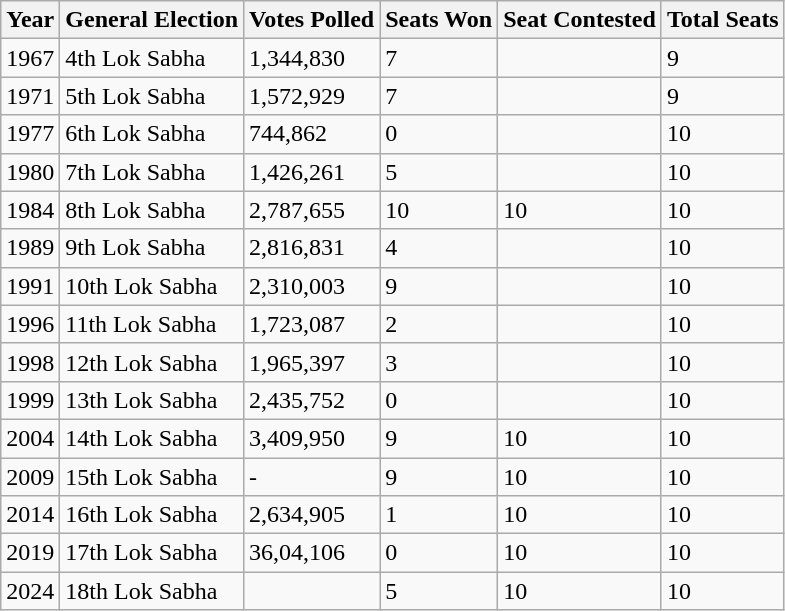<table class="wikitable">
<tr>
<th>Year</th>
<th>General Election</th>
<th>Votes Polled</th>
<th>Seats Won</th>
<th>Seat Contested</th>
<th>Total Seats</th>
</tr>
<tr>
<td>1967</td>
<td>4th Lok Sabha</td>
<td>1,344,830</td>
<td>7</td>
<td></td>
<td>9</td>
</tr>
<tr>
<td>1971</td>
<td>5th Lok Sabha</td>
<td>1,572,929</td>
<td>7</td>
<td></td>
<td>9</td>
</tr>
<tr>
<td>1977</td>
<td>6th Lok Sabha</td>
<td>744,862</td>
<td>0</td>
<td></td>
<td>10</td>
</tr>
<tr>
<td>1980</td>
<td>7th Lok Sabha</td>
<td>1,426,261</td>
<td>5</td>
<td></td>
<td>10</td>
</tr>
<tr>
<td>1984</td>
<td>8th Lok Sabha</td>
<td>2,787,655</td>
<td>10</td>
<td>10</td>
<td>10</td>
</tr>
<tr>
<td>1989</td>
<td>9th Lok Sabha</td>
<td>2,816,831</td>
<td>4</td>
<td></td>
<td>10</td>
</tr>
<tr>
<td>1991</td>
<td>10th Lok Sabha</td>
<td>2,310,003</td>
<td>9</td>
<td></td>
<td>10</td>
</tr>
<tr>
<td>1996</td>
<td>11th Lok Sabha</td>
<td>1,723,087</td>
<td>2</td>
<td></td>
<td>10</td>
</tr>
<tr>
<td>1998</td>
<td>12th Lok Sabha</td>
<td>1,965,397</td>
<td>3</td>
<td></td>
<td>10</td>
</tr>
<tr>
<td>1999</td>
<td>13th Lok Sabha</td>
<td>2,435,752</td>
<td>0</td>
<td></td>
<td>10</td>
</tr>
<tr>
<td>2004</td>
<td>14th Lok Sabha</td>
<td>3,409,950</td>
<td>9</td>
<td>10</td>
<td>10</td>
</tr>
<tr>
<td>2009</td>
<td>15th Lok Sabha</td>
<td>-</td>
<td>9</td>
<td>10</td>
<td>10</td>
</tr>
<tr>
<td>2014</td>
<td>16th Lok Sabha</td>
<td>2,634,905</td>
<td>1</td>
<td>10</td>
<td>10</td>
</tr>
<tr>
<td>2019</td>
<td>17th Lok Sabha</td>
<td>36,04,106</td>
<td>0</td>
<td>10</td>
<td>10</td>
</tr>
<tr>
<td>2024</td>
<td>18th Lok Sabha</td>
<td></td>
<td>5</td>
<td>10</td>
<td>10</td>
</tr>
</table>
